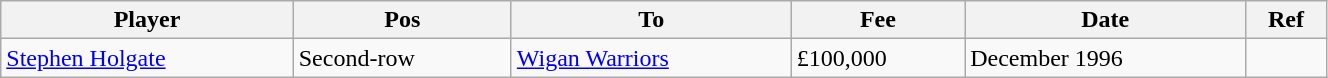<table class="wikitable" style="text-align:center; width:70%; text-align:left">
<tr>
<th><strong>Player</strong></th>
<th><strong>Pos</strong></th>
<th><strong>To</strong></th>
<th><strong>Fee</strong></th>
<th><strong>Date</strong></th>
<th><strong>Ref</strong></th>
</tr>
<tr --->
<td><a href='#'>Stephen Holgate</a></td>
<td>Second-row</td>
<td><a href='#'>Wigan Warriors</a></td>
<td>£100,000</td>
<td>December 1996</td>
<td></td>
</tr>
</table>
